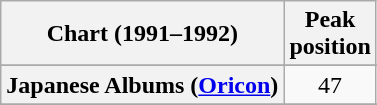<table class="wikitable sortable plainrowheaders">
<tr>
<th>Chart (1991–1992)</th>
<th>Peak<br>position</th>
</tr>
<tr>
</tr>
<tr>
<th scope="row">Japanese Albums (<a href='#'>Oricon</a>)</th>
<td align="center">47</td>
</tr>
<tr>
</tr>
<tr>
</tr>
</table>
